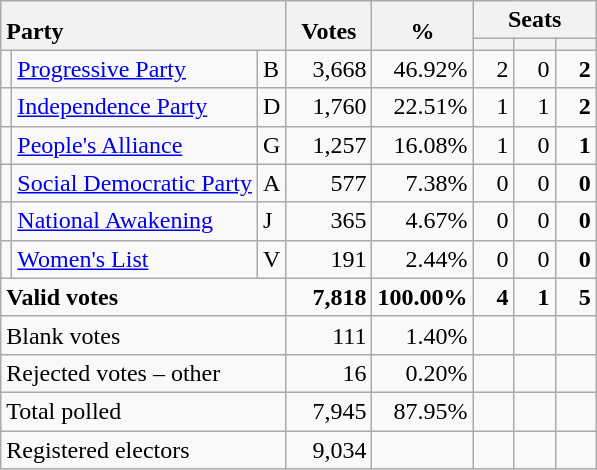<table class="wikitable" border="1" style="text-align:right;">
<tr>
<th style="text-align:left;" valign=bottom rowspan=2 colspan=3>Party</th>
<th align=center valign=bottom rowspan=2 width="50">Votes</th>
<th align=center valign=bottom rowspan=2 width="50">%</th>
<th colspan=3>Seats</th>
</tr>
<tr>
<th align=center valign=bottom width="20"><small></small></th>
<th align=center valign=bottom width="20"><small><a href='#'></a></small></th>
<th align=center valign=bottom width="20"><small></small></th>
</tr>
<tr>
<td></td>
<td align=left><a href='#'>Progressive Party</a></td>
<td align=left>B</td>
<td>3,668</td>
<td>46.92%</td>
<td>2</td>
<td>0</td>
<td><strong>2</strong></td>
</tr>
<tr>
<td></td>
<td align=left><a href='#'>Independence Party</a></td>
<td align=left>D</td>
<td>1,760</td>
<td>22.51%</td>
<td>1</td>
<td>1</td>
<td><strong>2</strong></td>
</tr>
<tr>
<td></td>
<td align=left><a href='#'>People's Alliance</a></td>
<td align=left>G</td>
<td>1,257</td>
<td>16.08%</td>
<td>1</td>
<td>0</td>
<td><strong>1</strong></td>
</tr>
<tr>
<td></td>
<td align=left><a href='#'>Social Democratic Party</a></td>
<td align=left>A</td>
<td>577</td>
<td>7.38%</td>
<td>0</td>
<td>0</td>
<td><strong>0</strong></td>
</tr>
<tr>
<td></td>
<td align=left><a href='#'>National Awakening</a></td>
<td align=left>J</td>
<td>365</td>
<td>4.67%</td>
<td>0</td>
<td>0</td>
<td><strong>0</strong></td>
</tr>
<tr>
<td></td>
<td align=left><a href='#'>Women's List</a></td>
<td align=left>V</td>
<td>191</td>
<td>2.44%</td>
<td>0</td>
<td>0</td>
<td><strong>0</strong></td>
</tr>
<tr style="font-weight:bold">
<td align=left colspan=3>Valid votes</td>
<td>7,818</td>
<td>100.00%</td>
<td>4</td>
<td>1</td>
<td>5</td>
</tr>
<tr>
<td align=left colspan=3>Blank votes</td>
<td>111</td>
<td>1.40%</td>
<td></td>
<td></td>
<td></td>
</tr>
<tr>
<td align=left colspan=3>Rejected votes – other</td>
<td>16</td>
<td>0.20%</td>
<td></td>
<td></td>
<td></td>
</tr>
<tr>
<td align=left colspan=3>Total polled</td>
<td>7,945</td>
<td>87.95%</td>
<td></td>
<td></td>
<td></td>
</tr>
<tr>
<td align=left colspan=3>Registered electors</td>
<td>9,034</td>
<td></td>
<td></td>
<td></td>
<td></td>
</tr>
</table>
